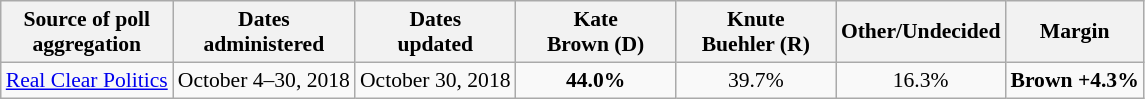<table class="wikitable sortable" style="text-align:center;font-size:90%;line-height:17px">
<tr>
<th>Source of poll<br>aggregation</th>
<th>Dates<br>administered</th>
<th>Dates<br>updated</th>
<th style="width:100px;">Kate<br>Brown (D)</th>
<th style="width:100px;">Knute<br>Buehler (R)</th>
<th style="width:100px;">Other/Undecided<br></th>
<th>Margin</th>
</tr>
<tr>
<td><a href='#'>Real Clear Politics</a></td>
<td>October 4–30, 2018</td>
<td>October 30, 2018</td>
<td><strong>44.0%</strong></td>
<td>39.7%</td>
<td>16.3%</td>
<td><strong>Brown +4.3%</strong></td>
</tr>
</table>
